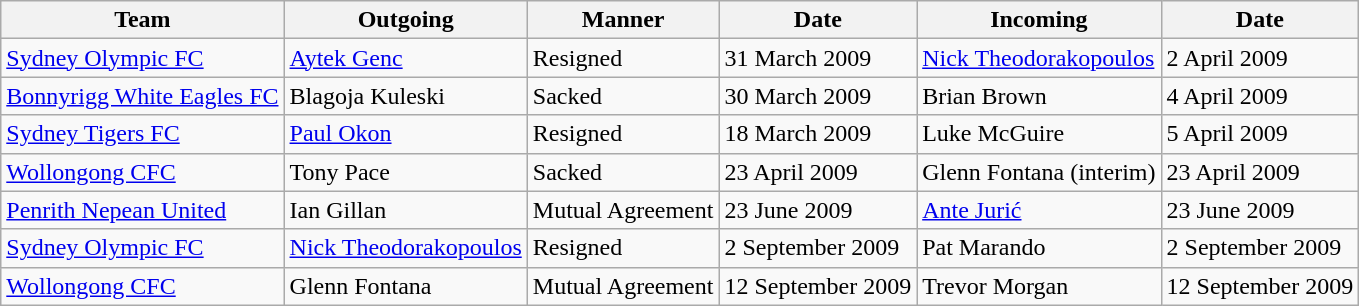<table class="wikitable">
<tr>
<th>Team</th>
<th>Outgoing</th>
<th>Manner</th>
<th>Date</th>
<th>Incoming</th>
<th>Date</th>
</tr>
<tr>
<td><a href='#'>Sydney Olympic FC</a></td>
<td> <a href='#'>Aytek Genc</a></td>
<td>Resigned</td>
<td>31 March 2009</td>
<td> <a href='#'>Nick Theodorakopoulos</a></td>
<td>2 April 2009</td>
</tr>
<tr>
<td><a href='#'>Bonnyrigg White Eagles FC</a></td>
<td> Blagoja Kuleski</td>
<td>Sacked</td>
<td>30 March 2009</td>
<td> Brian Brown</td>
<td>4 April 2009</td>
</tr>
<tr>
<td><a href='#'>Sydney Tigers FC</a></td>
<td> <a href='#'>Paul Okon</a></td>
<td>Resigned</td>
<td>18 March 2009</td>
<td> Luke McGuire</td>
<td>5 April 2009</td>
</tr>
<tr>
<td><a href='#'>Wollongong CFC</a></td>
<td> Tony Pace</td>
<td>Sacked</td>
<td>23 April 2009</td>
<td> Glenn Fontana (interim)</td>
<td>23 April 2009</td>
</tr>
<tr>
<td><a href='#'>Penrith Nepean United</a></td>
<td> Ian Gillan</td>
<td>Mutual Agreement</td>
<td>23 June 2009</td>
<td> <a href='#'>Ante Jurić</a></td>
<td>23 June 2009</td>
</tr>
<tr>
<td><a href='#'>Sydney Olympic FC</a></td>
<td> <a href='#'>Nick Theodorakopoulos</a></td>
<td>Resigned</td>
<td>2 September 2009</td>
<td> Pat Marando</td>
<td>2 September 2009</td>
</tr>
<tr>
<td><a href='#'>Wollongong CFC</a></td>
<td> Glenn Fontana</td>
<td>Mutual Agreement</td>
<td>12 September 2009</td>
<td> Trevor Morgan</td>
<td>12 September 2009</td>
</tr>
</table>
